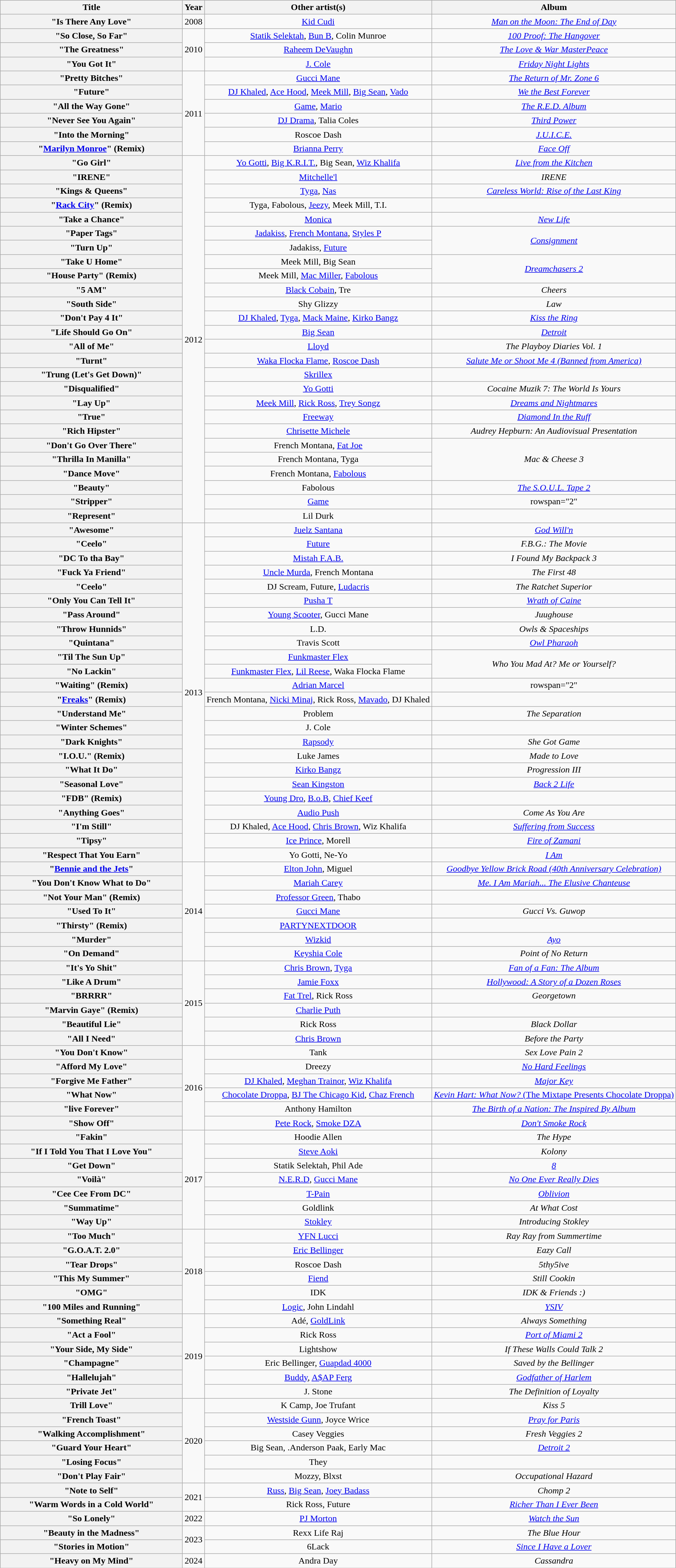<table class="wikitable plainrowheaders" style="text-align:center;">
<tr>
<th scope="col" style="width:20em;">Title</th>
<th scope="col">Year</th>
<th scope="col">Other artist(s)</th>
<th scope="col">Album</th>
</tr>
<tr>
<th scope="row">"Is There Any Love"</th>
<td>2008</td>
<td><a href='#'>Kid Cudi</a></td>
<td><em><a href='#'>Man on the Moon: The End of Day</a></em></td>
</tr>
<tr>
<th scope="row">"So Close, So Far"</th>
<td rowspan="3">2010</td>
<td><a href='#'>Statik Selektah</a>, <a href='#'>Bun B</a>, Colin Munroe</td>
<td><em><a href='#'>100 Proof: The Hangover</a></em></td>
</tr>
<tr>
<th scope="row">"The Greatness"</th>
<td><a href='#'>Raheem DeVaughn</a></td>
<td><em><a href='#'>The Love & War MasterPeace</a></em></td>
</tr>
<tr>
<th scope="row">"You Got It"</th>
<td><a href='#'>J. Cole</a></td>
<td><em><a href='#'>Friday Night Lights</a></em></td>
</tr>
<tr>
<th scope="row">"Pretty Bitches"</th>
<td rowspan="6">2011</td>
<td><a href='#'>Gucci Mane</a></td>
<td><em><a href='#'>The Return of Mr. Zone 6</a></em></td>
</tr>
<tr>
<th scope="row">"Future"</th>
<td><a href='#'>DJ Khaled</a>, <a href='#'>Ace Hood</a>, <a href='#'>Meek Mill</a>, <a href='#'>Big Sean</a>, <a href='#'>Vado</a></td>
<td><em><a href='#'>We the Best Forever</a></em></td>
</tr>
<tr>
<th scope="row">"All the Way Gone"</th>
<td><a href='#'>Game</a>, <a href='#'>Mario</a></td>
<td><em><a href='#'>The R.E.D. Album</a></em></td>
</tr>
<tr>
<th scope="row">"Never See You Again"</th>
<td><a href='#'>DJ Drama</a>, Talia Coles</td>
<td><em><a href='#'>Third Power</a></em></td>
</tr>
<tr>
<th scope="row">"Into the Morning"</th>
<td>Roscoe Dash</td>
<td><em><a href='#'>J.U.I.C.E.</a></em></td>
</tr>
<tr>
<th scope="row">"<a href='#'>Marilyn Monroe</a>" (Remix)</th>
<td><a href='#'>Brianna Perry</a></td>
<td><em><a href='#'>Face Off</a></em></td>
</tr>
<tr>
<th scope="row">"Go Girl"</th>
<td rowspan="26">2012</td>
<td><a href='#'>Yo Gotti</a>, <a href='#'>Big K.R.I.T.</a>, Big Sean, <a href='#'>Wiz Khalifa</a></td>
<td><em><a href='#'>Live from the Kitchen</a></em></td>
</tr>
<tr>
<th scope="row">"IRENE"</th>
<td><a href='#'>Mitchelle'l</a></td>
<td><em>IRENE</em></td>
</tr>
<tr>
<th scope="row">"Kings & Queens"</th>
<td><a href='#'>Tyga</a>, <a href='#'>Nas</a></td>
<td><em><a href='#'>Careless World: Rise of the Last King</a></em></td>
</tr>
<tr>
<th scope="row">"<a href='#'>Rack City</a>" (Remix)</th>
<td>Tyga, Fabolous, <a href='#'>Jeezy</a>, Meek Mill, T.I.</td>
<td></td>
</tr>
<tr>
<th scope="row">"Take a Chance"</th>
<td><a href='#'>Monica</a></td>
<td><em><a href='#'>New Life</a></em></td>
</tr>
<tr>
<th scope="row">"Paper Tags"</th>
<td><a href='#'>Jadakiss</a>, <a href='#'>French Montana</a>, <a href='#'>Styles P</a></td>
<td rowspan="2"><em><a href='#'>Consignment</a></em></td>
</tr>
<tr>
<th scope="row">"Turn Up"</th>
<td>Jadakiss, <a href='#'>Future</a></td>
</tr>
<tr>
<th scope="row">"Take U Home"</th>
<td>Meek Mill, Big Sean</td>
<td rowspan="2"><em><a href='#'>Dreamchasers 2</a></em></td>
</tr>
<tr>
<th scope="row">"House Party" (Remix)</th>
<td>Meek Mill, <a href='#'>Mac Miller</a>, <a href='#'>Fabolous</a></td>
</tr>
<tr>
<th scope="row">"5 AM"</th>
<td><a href='#'>Black Cobain</a>, Tre</td>
<td><em>Cheers</em></td>
</tr>
<tr>
<th scope="row">"South Side"</th>
<td>Shy Glizzy</td>
<td><em>Law</em></td>
</tr>
<tr>
<th scope="row">"Don't Pay 4 It"</th>
<td><a href='#'>DJ Khaled</a>, <a href='#'>Tyga</a>, <a href='#'>Mack Maine</a>, <a href='#'>Kirko Bangz</a></td>
<td><em><a href='#'>Kiss the Ring</a></em></td>
</tr>
<tr>
<th scope="row">"Life Should Go On"</th>
<td><a href='#'>Big Sean</a></td>
<td><em><a href='#'>Detroit</a></em></td>
</tr>
<tr>
<th scope="row">"All of Me"</th>
<td><a href='#'>Lloyd</a></td>
<td><em>The Playboy Diaries Vol. 1</em></td>
</tr>
<tr>
<th scope="row">"Turnt"</th>
<td><a href='#'>Waka Flocka Flame</a>, <a href='#'>Roscoe Dash</a></td>
<td><em><a href='#'>Salute Me or Shoot Me 4 (Banned from America)</a></em></td>
</tr>
<tr>
<th scope="row">"Trung (Let's Get Down)"</th>
<td><a href='#'>Skrillex</a></td>
<td></td>
</tr>
<tr>
<th scope="row">"Disqualified"</th>
<td><a href='#'>Yo Gotti</a></td>
<td><em>Cocaine Muzik 7: The World Is Yours</em></td>
</tr>
<tr>
<th scope="row">"Lay Up"</th>
<td><a href='#'>Meek Mill</a>, <a href='#'>Rick Ross</a>, <a href='#'>Trey Songz</a></td>
<td><em><a href='#'>Dreams and Nightmares</a></em></td>
</tr>
<tr>
<th scope="row">"True"</th>
<td><a href='#'>Freeway</a></td>
<td><em><a href='#'>Diamond In the Ruff</a></em></td>
</tr>
<tr>
<th scope="row">"Rich Hipster"</th>
<td><a href='#'>Chrisette Michele</a></td>
<td><em>Audrey Hepburn: An Audiovisual Presentation</em></td>
</tr>
<tr>
<th scope="row">"Don't Go Over There"</th>
<td>French Montana, <a href='#'>Fat Joe</a></td>
<td rowspan="3"><em>Mac & Cheese 3</em></td>
</tr>
<tr>
<th scope="row">"Thrilla In Manilla"</th>
<td>French Montana, Tyga</td>
</tr>
<tr>
<th scope="row">"Dance Move"</th>
<td>French Montana, <a href='#'>Fabolous</a></td>
</tr>
<tr>
<th scope="row">"Beauty"</th>
<td>Fabolous</td>
<td><em><a href='#'>The S.O.U.L. Tape 2</a></em></td>
</tr>
<tr>
<th scope="row">"Stripper"</th>
<td><a href='#'>Game</a></td>
<td>rowspan="2" </td>
</tr>
<tr>
<th scope="row">"Represent"</th>
<td>Lil Durk</td>
</tr>
<tr>
<th scope="row">"Awesome"</th>
<td rowspan="24">2013</td>
<td><a href='#'>Juelz Santana</a></td>
<td><em><a href='#'>God Will'n</a></em></td>
</tr>
<tr>
<th scope="row">"Ceelo"</th>
<td><a href='#'>Future</a></td>
<td><em>F.B.G.: The Movie</em></td>
</tr>
<tr>
<th scope="row">"DC To tha Bay"</th>
<td><a href='#'>Mistah F.A.B.</a></td>
<td><em>I Found My Backpack 3</em></td>
</tr>
<tr>
<th scope="row">"Fuck Ya Friend"</th>
<td><a href='#'>Uncle Murda</a>, French Montana</td>
<td><em>The First 48</em></td>
</tr>
<tr>
<th scope="row">"Ceelo"</th>
<td>DJ Scream, Future, <a href='#'>Ludacris</a></td>
<td><em>The Ratchet Superior</em></td>
</tr>
<tr>
<th scope="row">"Only You Can Tell It"</th>
<td><a href='#'>Pusha T</a></td>
<td><em><a href='#'>Wrath of Caine</a></em></td>
</tr>
<tr>
<th scope="row">"Pass Around"</th>
<td><a href='#'>Young Scooter</a>, Gucci Mane</td>
<td><em>Juughouse</em></td>
</tr>
<tr>
<th scope="row">"Throw Hunnids"</th>
<td>L.D.</td>
<td><em>Owls & Spaceships</em></td>
</tr>
<tr>
<th scope="row">"Quintana"</th>
<td>Travis Scott</td>
<td><em><a href='#'>Owl Pharaoh</a></em></td>
</tr>
<tr>
<th scope="row">"Til The Sun Up"</th>
<td><a href='#'>Funkmaster Flex</a></td>
<td rowspan="2"><em>Who You Mad At? Me or Yourself?</em></td>
</tr>
<tr>
<th scope="row">"No Lackin"</th>
<td><a href='#'>Funkmaster Flex</a>, <a href='#'>Lil Reese</a>, Waka Flocka Flame</td>
</tr>
<tr>
<th scope="row">"Waiting" (Remix)</th>
<td><a href='#'>Adrian Marcel</a></td>
<td>rowspan="2" </td>
</tr>
<tr>
<th scope="row">"<a href='#'>Freaks</a>" (Remix)</th>
<td>French Montana, <a href='#'>Nicki Minaj</a>, Rick Ross, <a href='#'>Mavado</a>, DJ Khaled</td>
</tr>
<tr>
<th scope="row">"Understand Me"</th>
<td>Problem</td>
<td><em>The Separation</em></td>
</tr>
<tr>
<th scope="row">"Winter Schemes"</th>
<td>J. Cole</td>
<td></td>
</tr>
<tr>
<th scope="row">"Dark Knights"</th>
<td><a href='#'>Rapsody</a></td>
<td><em>She Got Game</em></td>
</tr>
<tr>
<th scope="row">"I.O.U." (Remix)</th>
<td>Luke James</td>
<td><em>Made to Love</em></td>
</tr>
<tr>
<th scope="row">"What It Do"</th>
<td><a href='#'>Kirko Bangz</a></td>
<td><em>Progression III</em></td>
</tr>
<tr>
<th scope="row">"Seasonal Love"</th>
<td><a href='#'>Sean Kingston</a></td>
<td><em><a href='#'>Back 2 Life</a></em></td>
</tr>
<tr>
<th scope="row">"FDB" (Remix)</th>
<td><a href='#'>Young Dro</a>, <a href='#'>B.o.B</a>, <a href='#'>Chief Keef</a></td>
<td></td>
</tr>
<tr>
<th scope="row">"Anything Goes"</th>
<td><a href='#'>Audio Push</a></td>
<td><em>Come As You Are</em></td>
</tr>
<tr>
<th scope="row">"I'm Still"</th>
<td>DJ Khaled, <a href='#'>Ace Hood</a>, <a href='#'>Chris Brown</a>, Wiz Khalifa</td>
<td><em><a href='#'>Suffering from Success</a></em></td>
</tr>
<tr>
<th scope="row">"Tipsy"</th>
<td><a href='#'>Ice Prince</a>, Morell</td>
<td><em><a href='#'>Fire of Zamani</a></em></td>
</tr>
<tr>
<th scope="row">"Respect That You Earn"</th>
<td>Yo Gotti, Ne-Yo</td>
<td><em><a href='#'>I Am</a></em></td>
</tr>
<tr>
<th scope="row">"<a href='#'>Bennie and the Jets</a>"</th>
<td rowspan="7">2014</td>
<td><a href='#'>Elton John</a>, Miguel</td>
<td><em><a href='#'>Goodbye Yellow Brick Road (40th Anniversary Celebration)</a></em></td>
</tr>
<tr>
<th scope="row">"You Don't Know What to Do"</th>
<td><a href='#'>Mariah Carey</a></td>
<td><em><a href='#'>Me. I Am Mariah... The Elusive Chanteuse</a></em></td>
</tr>
<tr>
<th scope="row">"Not Your Man" (Remix)</th>
<td><a href='#'>Professor Green</a>, Thabo</td>
<td></td>
</tr>
<tr>
<th scope="row">"Used To It"</th>
<td><a href='#'>Gucci Mane</a></td>
<td><em>Gucci Vs. Guwop</em></td>
</tr>
<tr>
<th scope="row">"Thirsty" (Remix)</th>
<td><a href='#'>PARTYNEXTDOOR</a></td>
<td></td>
</tr>
<tr>
<th scope="row">"Murder" </th>
<td><a href='#'>Wizkid</a></td>
<td><em><a href='#'>Ayo</a></em></td>
</tr>
<tr>
<th scope="row">"On Demand"</th>
<td><a href='#'>Keyshia Cole</a></td>
<td><em>Point of No Return</em></td>
</tr>
<tr>
<th scope="row">"It's Yo Shit"</th>
<td rowspan="6">2015</td>
<td><a href='#'>Chris Brown</a>, <a href='#'>Tyga</a></td>
<td><em><a href='#'>Fan of a Fan: The Album</a></em></td>
</tr>
<tr>
<th scope="row">"Like A Drum"</th>
<td><a href='#'>Jamie Foxx</a></td>
<td><em><a href='#'>Hollywood: A Story of a Dozen Roses</a></em></td>
</tr>
<tr>
<th scope="row">"BRRRR"</th>
<td><a href='#'>Fat Trel</a>, Rick Ross</td>
<td><em>Georgetown</em></td>
</tr>
<tr>
<th scope="row">"Marvin Gaye" (Remix)</th>
<td><a href='#'>Charlie Puth</a></td>
<td></td>
</tr>
<tr>
<th scope="row">"Beautiful Lie"</th>
<td>Rick Ross</td>
<td><em>Black Dollar</em></td>
</tr>
<tr>
<th scope="row">"All I Need"</th>
<td><a href='#'>Chris Brown</a></td>
<td><em>Before the Party</em></td>
</tr>
<tr>
<th scope="row">"You Don't Know"</th>
<td rowspan="6">2016</td>
<td>Tank</td>
<td><em>Sex Love Pain 2</em></td>
</tr>
<tr>
<th scope="row">"Afford My Love"</th>
<td>Dreezy</td>
<td><a href='#'><em>No Hard Feelings</em></a></td>
</tr>
<tr>
<th scope="row">"Forgive Me Father"</th>
<td><a href='#'>DJ Khaled</a>, <a href='#'>Meghan Trainor</a>, <a href='#'>Wiz Khalifa</a></td>
<td><em><a href='#'>Major Key</a></em></td>
</tr>
<tr>
<th scope="row">"What Now"</th>
<td><a href='#'>Chocolate Droppa</a>, <a href='#'>BJ The Chicago Kid</a>, <a href='#'>Chaz French</a></td>
<td><a href='#'><em>Kevin Hart: What Now?</em> (The Mixtape Presents Chocolate Droppa)</a></td>
</tr>
<tr>
<th scope="row">"live Forever"</th>
<td>Anthony Hamilton</td>
<td><em><a href='#'>The Birth of a Nation: The Inspired By Album</a></em></td>
</tr>
<tr>
<th scope="row">"Show Off"</th>
<td><a href='#'>Pete Rock</a>, <a href='#'>Smoke DZA</a></td>
<td><em><a href='#'>Don't Smoke Rock</a></em></td>
</tr>
<tr>
<th scope="row">"Fakin"</th>
<td rowspan="7">2017</td>
<td>Hoodie Allen</td>
<td><em>The Hype</em></td>
</tr>
<tr>
<th scope="row">"If I Told You That I Love You"</th>
<td><a href='#'>Steve Aoki</a></td>
<td><em>Kolony</em></td>
</tr>
<tr>
<th scope="row">"Get Down"</th>
<td>Statik Selektah, Phil Ade</td>
<td><a href='#'><em>8</em></a></td>
</tr>
<tr>
<th scope="row">"Voilà"</th>
<td><a href='#'>N.E.R.D</a>, <a href='#'>Gucci Mane</a></td>
<td><em><a href='#'>No One Ever Really Dies</a></em></td>
</tr>
<tr>
<th scope="row">"Cee Cee From DC"</th>
<td><a href='#'>T-Pain</a></td>
<td><em><a href='#'>Oblivion</a></em></td>
</tr>
<tr>
<th scope="row">"Summatime"</th>
<td>Goldlink</td>
<td><em>At What Cost</em></td>
</tr>
<tr>
<th scope="row">"Way Up"</th>
<td><a href='#'>Stokley</a></td>
<td><em>Introducing Stokley</em></td>
</tr>
<tr>
<th scope="row">"Too Much"</th>
<td rowspan="6">2018</td>
<td><a href='#'>YFN Lucci</a></td>
<td><em>Ray Ray from Summertime</em></td>
</tr>
<tr>
<th scope="row">"G.O.A.T. 2.0"</th>
<td><a href='#'>Eric Bellinger</a></td>
<td><em>Eazy Call</em></td>
</tr>
<tr>
<th scope="row">"Tear Drops"</th>
<td>Roscoe Dash</td>
<td><em>5thy5ive</em></td>
</tr>
<tr>
<th scope="row">"This My Summer"</th>
<td><a href='#'>Fiend</a></td>
<td><em>Still Cookin</em></td>
</tr>
<tr>
<th scope="row">"OMG"</th>
<td>IDK</td>
<td><em>IDK & Friends :)</em></td>
</tr>
<tr>
<th scope="row">"100 Miles and Running"</th>
<td><a href='#'>Logic</a>, John Lindahl</td>
<td><em><a href='#'>YSIV</a></em></td>
</tr>
<tr>
<th scope="row">"Something Real"</th>
<td rowspan="6">2019</td>
<td>Adé, <a href='#'>GoldLink</a></td>
<td><em>Always Something</em></td>
</tr>
<tr>
<th scope="row">"Act a Fool"</th>
<td>Rick Ross</td>
<td><em><a href='#'>Port of Miami 2</a></em></td>
</tr>
<tr>
<th scope="row">"Your Side, My Side"</th>
<td>Lightshow</td>
<td><em>If These Walls Could Talk 2</em></td>
</tr>
<tr>
<th scope="row">"Champagne"</th>
<td>Eric Bellinger, <a href='#'>Guapdad 4000</a></td>
<td><em>Saved by the Bellinger</em></td>
</tr>
<tr>
<th scope="row">"Hallelujah"</th>
<td><a href='#'>Buddy</a>, <a href='#'>A$AP Ferg</a></td>
<td><em><a href='#'>Godfather of Harlem</a></em></td>
</tr>
<tr>
<th scope="row">"Private Jet"</th>
<td>J. Stone</td>
<td><em>The Definition of Loyalty</em></td>
</tr>
<tr>
<th>Trill Love"</th>
<td rowspan="6">2020</td>
<td>K Camp, Joe Trufant</td>
<td><em>Kiss 5</em></td>
</tr>
<tr>
<th scope="row">"French Toast"</th>
<td><a href='#'>Westside Gunn</a>, Joyce Wrice</td>
<td><em><a href='#'>Pray for Paris</a></em></td>
</tr>
<tr>
<th scope="row">"Walking Accomplishment"</th>
<td>Casey Veggies</td>
<td><em>Fresh Veggies 2</em></td>
</tr>
<tr>
<th scope="row">"Guard Your Heart"</th>
<td>Big Sean, .Anderson Paak, Early Mac</td>
<td><em><a href='#'>Detroit 2</a></em></td>
</tr>
<tr>
<th scope="row">"Losing Focus"</th>
<td>They</td>
<td></td>
</tr>
<tr>
<th scope="row">"Don't Play Fair"</th>
<td>Mozzy, Blxst</td>
<td><em>Occupational Hazard</em></td>
</tr>
<tr>
<th scope="row">"Note to Self"</th>
<td rowspan="2">2021</td>
<td><a href='#'>Russ</a>, <a href='#'>Big Sean</a>, <a href='#'>Joey Badass</a></td>
<td><em>Chomp 2</em></td>
</tr>
<tr>
<th scope="row">"Warm Words in a Cold World"</th>
<td>Rick Ross, Future</td>
<td><em><a href='#'>Richer Than I Ever Been</a></em></td>
</tr>
<tr>
<th scope="row">"So Lonely"</th>
<td>2022</td>
<td><a href='#'>PJ Morton</a></td>
<td><em><a href='#'>Watch the Sun</a></em></td>
</tr>
<tr>
<th scope="row">"Beauty in the Madness"</th>
<td rowspan="2">2023</td>
<td>Rexx Life Raj</td>
<td><em>The Blue Hour</em></td>
</tr>
<tr>
<th scope="row">"Stories in Motion"</th>
<td>6Lack</td>
<td><em><a href='#'>Since I Have a Lover</a></em></td>
</tr>
<tr>
<th scope="row">"Heavy on My Mind"</th>
<td>2024</td>
<td>Andra Day</td>
<td><em>Cassandra</em></td>
</tr>
</table>
